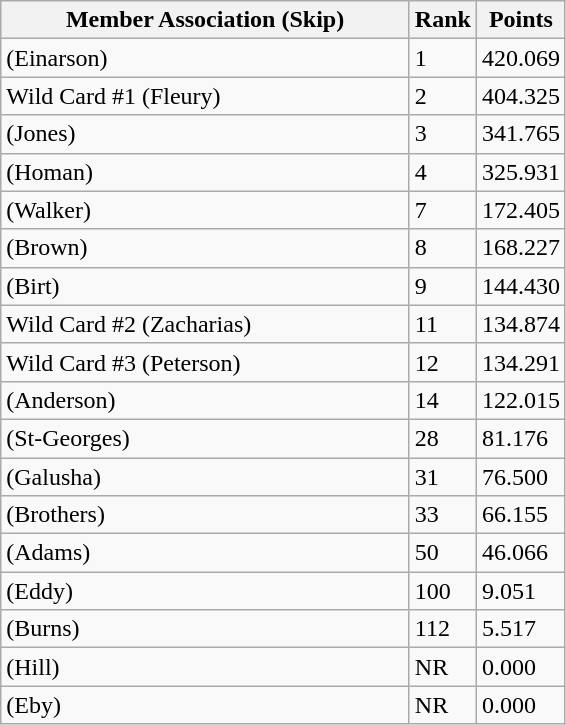<table class="wikitable">
<tr>
<th scope="col" width=265>Member Association (Skip)</th>
<th scope="col" width=15>Rank</th>
<th scope="col" width=15>Points</th>
</tr>
<tr>
<td> (Einarson)</td>
<td>1</td>
<td>420.069</td>
</tr>
<tr>
<td> Wild Card #1 (Fleury)</td>
<td>2</td>
<td>404.325</td>
</tr>
<tr>
<td> (Jones)</td>
<td>3</td>
<td>341.765</td>
</tr>
<tr>
<td> (Homan)</td>
<td>4</td>
<td>325.931</td>
</tr>
<tr>
<td> (Walker)</td>
<td>7</td>
<td>172.405</td>
</tr>
<tr>
<td> (Brown)</td>
<td>8</td>
<td>168.227</td>
</tr>
<tr>
<td> (Birt)</td>
<td>9</td>
<td>144.430</td>
</tr>
<tr>
<td> Wild Card #2 (Zacharias)</td>
<td>11</td>
<td>134.874</td>
</tr>
<tr>
<td> Wild Card #3 (Peterson)</td>
<td>12</td>
<td>134.291</td>
</tr>
<tr>
<td> (Anderson)</td>
<td>14</td>
<td>122.015</td>
</tr>
<tr>
<td> (St-Georges)</td>
<td>28</td>
<td>81.176</td>
</tr>
<tr>
<td> (Galusha)</td>
<td>31</td>
<td>76.500</td>
</tr>
<tr>
<td> (Brothers)</td>
<td>33</td>
<td>66.155</td>
</tr>
<tr>
<td> (Adams)</td>
<td>50</td>
<td>46.066</td>
</tr>
<tr>
<td> (Eddy)</td>
<td>100</td>
<td>9.051</td>
</tr>
<tr>
<td> (Burns)</td>
<td>112</td>
<td>5.517</td>
</tr>
<tr>
<td> (Hill)</td>
<td>NR</td>
<td>0.000</td>
</tr>
<tr>
<td> (Eby)</td>
<td>NR</td>
<td>0.000</td>
</tr>
</table>
